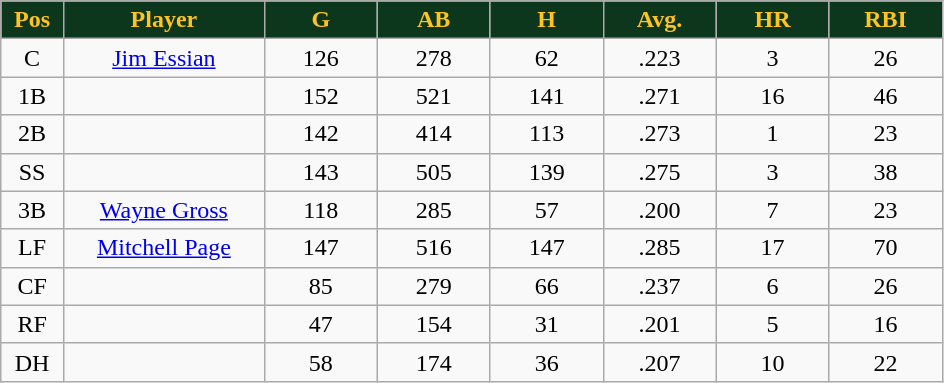<table class="wikitable sortable">
<tr>
<th style="background:#0C371D;color:#ffc322;" width="5%">Pos</th>
<th style="background:#0C371D;color:#ffc322;" width="16%">Player</th>
<th style="background:#0C371D;color:#ffc322;" width="9%">G</th>
<th style="background:#0C371D;color:#ffc322;" width="9%">AB</th>
<th style="background:#0C371D;color:#ffc322;" width="9%">H</th>
<th style="background:#0C371D;color:#ffc322;" width="9%">Avg.</th>
<th style="background:#0C371D;color:#ffc322;" width="9%">HR</th>
<th style="background:#0C371D;color:#ffc322;" width="9%">RBI</th>
</tr>
<tr align="center">
<td>C</td>
<td><a href='#'>Jim Essian</a></td>
<td>126</td>
<td>278</td>
<td>62</td>
<td>.223</td>
<td>3</td>
<td>26</td>
</tr>
<tr align=center>
<td>1B</td>
<td></td>
<td>152</td>
<td>521</td>
<td>141</td>
<td>.271</td>
<td>16</td>
<td>46</td>
</tr>
<tr align="center">
<td>2B</td>
<td></td>
<td>142</td>
<td>414</td>
<td>113</td>
<td>.273</td>
<td>1</td>
<td>23</td>
</tr>
<tr align="center">
<td>SS</td>
<td></td>
<td>143</td>
<td>505</td>
<td>139</td>
<td>.275</td>
<td>3</td>
<td>38</td>
</tr>
<tr align="center">
<td>3B</td>
<td><a href='#'>Wayne Gross</a></td>
<td>118</td>
<td>285</td>
<td>57</td>
<td>.200</td>
<td>7</td>
<td>23</td>
</tr>
<tr align=center>
<td>LF</td>
<td><a href='#'>Mitchell Page</a></td>
<td>147</td>
<td>516</td>
<td>147</td>
<td>.285</td>
<td>17</td>
<td>70</td>
</tr>
<tr align=center>
<td>CF</td>
<td></td>
<td>85</td>
<td>279</td>
<td>66</td>
<td>.237</td>
<td>6</td>
<td>26</td>
</tr>
<tr align="center">
<td>RF</td>
<td></td>
<td>47</td>
<td>154</td>
<td>31</td>
<td>.201</td>
<td>5</td>
<td>16</td>
</tr>
<tr align="center">
<td>DH</td>
<td></td>
<td>58</td>
<td>174</td>
<td>36</td>
<td>.207</td>
<td>10</td>
<td>22</td>
</tr>
</table>
